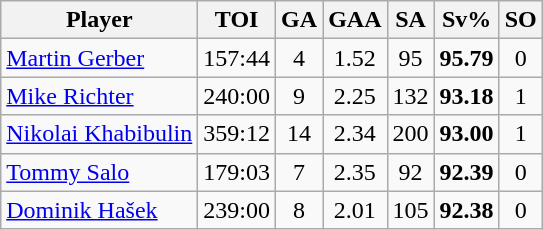<table class="wikitable sortable" style="text-align:center;">
<tr>
<th>Player</th>
<th>TOI</th>
<th>GA</th>
<th>GAA</th>
<th>SA</th>
<th>Sv%</th>
<th>SO</th>
</tr>
<tr>
<td style="text-align:left;"> <a href='#'>Martin Gerber</a></td>
<td>157:44</td>
<td>4</td>
<td>1.52</td>
<td>95</td>
<td><strong>95.79</strong></td>
<td>0</td>
</tr>
<tr>
<td style="text-align:left;"> <a href='#'>Mike Richter</a></td>
<td>240:00</td>
<td>9</td>
<td>2.25</td>
<td>132</td>
<td><strong>93.18</strong></td>
<td>1</td>
</tr>
<tr>
<td style="text-align:left;"> <a href='#'>Nikolai Khabibulin</a></td>
<td>359:12</td>
<td>14</td>
<td>2.34</td>
<td>200</td>
<td><strong>93.00</strong></td>
<td>1</td>
</tr>
<tr>
<td style="text-align:left;"> <a href='#'>Tommy Salo</a></td>
<td>179:03</td>
<td>7</td>
<td>2.35</td>
<td>92</td>
<td><strong>92.39</strong></td>
<td>0</td>
</tr>
<tr>
<td style="text-align:left;"> <a href='#'>Dominik Hašek</a></td>
<td>239:00</td>
<td>8</td>
<td>2.01</td>
<td>105</td>
<td><strong>92.38</strong></td>
<td>0</td>
</tr>
</table>
